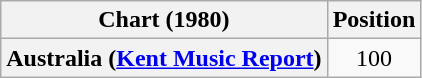<table class="wikitable plainrowheaders" style="text-align:center">
<tr>
<th>Chart (1980)</th>
<th>Position</th>
</tr>
<tr>
<th scope="row">Australia (<a href='#'>Kent Music Report</a>)</th>
<td>100</td>
</tr>
</table>
